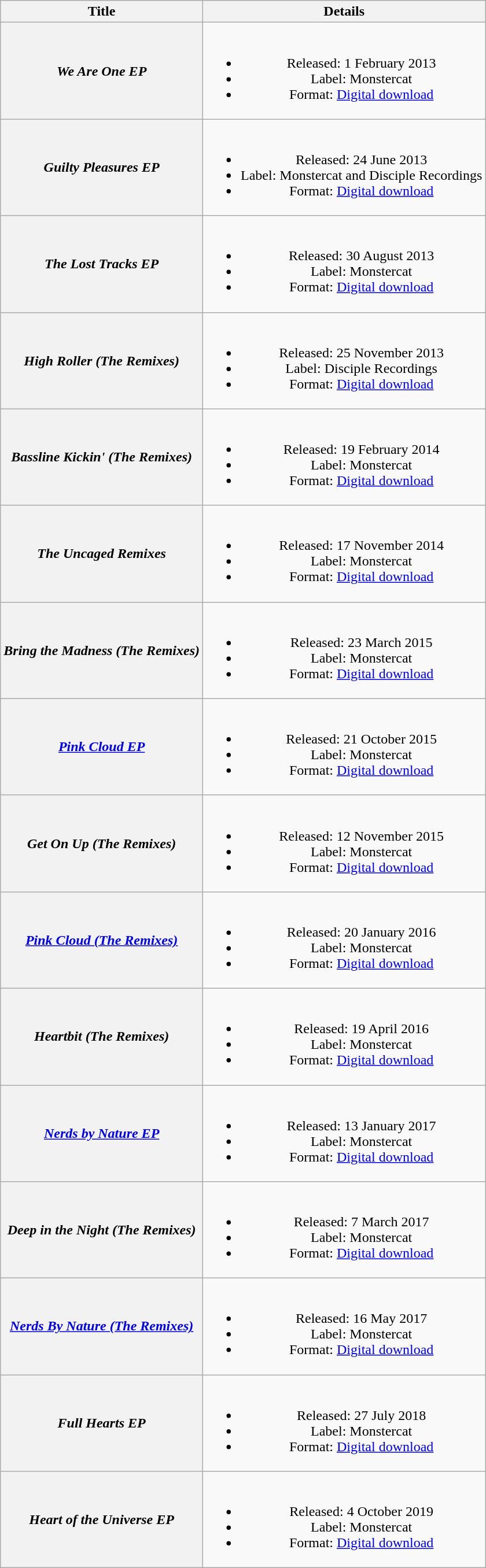<table class="wikitable plainrowheaders" style="text-align:center;">
<tr>
<th scope="col">Title</th>
<th scope="col">Details</th>
</tr>
<tr>
<th scope="row"><em>We Are One EP</em></th>
<td><br><ul><li>Released: 1 February 2013</li><li>Label: Monstercat</li><li>Format: <a href='#'>Digital download</a></li></ul></td>
</tr>
<tr>
<th scope="row"><em>Guilty Pleasures EP</em></th>
<td><br><ul><li>Released: 24 June 2013</li><li>Label: Monstercat and Disciple Recordings</li><li>Format: <a href='#'>Digital download</a></li></ul></td>
</tr>
<tr>
<th scope="row"><em>The Lost Tracks EP</em></th>
<td><br><ul><li>Released: 30 August 2013</li><li>Label: Monstercat</li><li>Format: <a href='#'>Digital download</a></li></ul></td>
</tr>
<tr>
<th scope="row"><em>High Roller (The Remixes)</em></th>
<td><br><ul><li>Released: 25 November 2013</li><li>Label: Disciple Recordings</li><li>Format: <a href='#'>Digital download</a></li></ul></td>
</tr>
<tr>
<th scope="row"><em>Bassline Kickin' (The Remixes)</em></th>
<td><br><ul><li>Released: 19 February 2014</li><li>Label: Monstercat</li><li>Format: <a href='#'>Digital download</a></li></ul></td>
</tr>
<tr>
<th scope="row"><em>The Uncaged Remixes</em></th>
<td><br><ul><li>Released: 17 November 2014</li><li>Label: Monstercat</li><li>Format: <a href='#'>Digital download</a></li></ul></td>
</tr>
<tr>
<th scope="row"><em>Bring the Madness (The Remixes)</em></th>
<td><br><ul><li>Released: 23 March 2015</li><li>Label: Monstercat</li><li>Format: <a href='#'>Digital download</a></li></ul></td>
</tr>
<tr>
<th scope="row"><em><a href='#'>Pink Cloud EP</a></em></th>
<td><br><ul><li>Released: 21 October 2015</li><li>Label: Monstercat</li><li>Format: <a href='#'>Digital download</a></li></ul></td>
</tr>
<tr>
<th scope="row"><em>Get On Up (The Remixes)</em></th>
<td><br><ul><li>Released: 12 November 2015</li><li>Label: Monstercat</li><li>Format: <a href='#'>Digital download</a></li></ul></td>
</tr>
<tr>
<th scope="row"><em><a href='#'>Pink Cloud (The Remixes)</a></em></th>
<td><br><ul><li>Released: 20 January 2016</li><li>Label: Monstercat</li><li>Format: <a href='#'>Digital download</a></li></ul></td>
</tr>
<tr>
<th scope="row"><em>Heartbit (The Remixes)</em></th>
<td><br><ul><li>Released: 19 April 2016</li><li>Label: Monstercat</li><li>Format: <a href='#'>Digital download</a></li></ul></td>
</tr>
<tr>
<th scope="row"><em><a href='#'>Nerds by Nature EP</a></em></th>
<td><br><ul><li>Released: 13 January 2017</li><li>Label: Monstercat</li><li>Format: <a href='#'>Digital download</a></li></ul></td>
</tr>
<tr>
<th scope="row"><em>Deep in the Night (The Remixes)</em></th>
<td><br><ul><li>Released: 7 March 2017</li><li>Label: Monstercat</li><li>Format: <a href='#'>Digital download</a></li></ul></td>
</tr>
<tr>
<th scope="row"><em><a href='#'>Nerds By Nature (The Remixes)</a></em></th>
<td><br><ul><li>Released: 16 May 2017</li><li>Label: Monstercat</li><li>Format: <a href='#'>Digital download</a></li></ul></td>
</tr>
<tr>
<th scope="row"><em>Full Hearts EP</em></th>
<td><br><ul><li>Released: 27 July 2018</li><li>Label: Monstercat</li><li>Format: <a href='#'>Digital download</a></li></ul></td>
</tr>
<tr>
<th scope="row"><em>Heart of the Universe EP</em></th>
<td><br><ul><li>Released: 4 October 2019</li><li>Label: Monstercat</li><li>Format: <a href='#'>Digital download</a></li></ul></td>
</tr>
</table>
